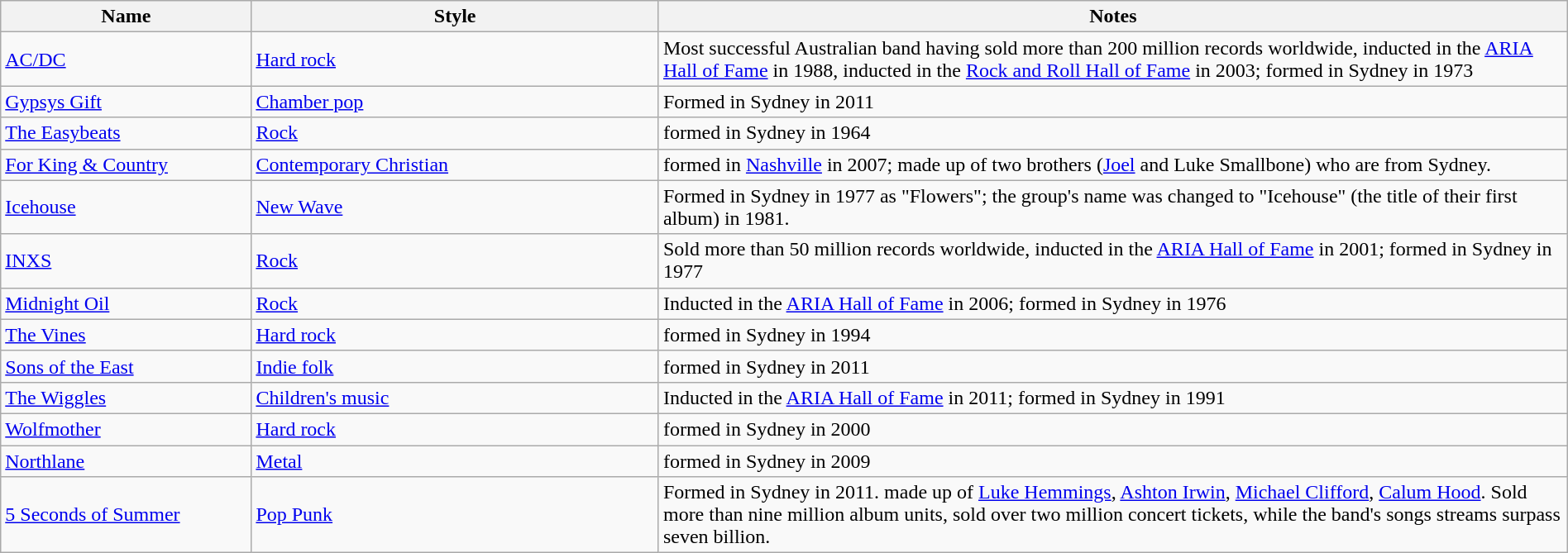<table class="wikitable sortable plainrowheaders" style="width:100%">
<tr>
<th scope="col" style="width:16%;">Name</th>
<th scope="col" style="width:26%;">Style</th>
<th scope="col" style="width:58%;">Notes</th>
</tr>
<tr>
<td scope="row"><a href='#'>AC/DC</a></td>
<td><a href='#'>Hard rock</a></td>
<td>Most successful Australian band having sold more than 200 million records worldwide, inducted in the <a href='#'>ARIA Hall of Fame</a> in 1988, inducted in the <a href='#'>Rock and Roll Hall of Fame</a> in 2003; formed in Sydney in 1973</td>
</tr>
<tr>
<td scope="row"><a href='#'>Gypsys Gift</a></td>
<td><a href='#'>Chamber pop</a></td>
<td>Formed in Sydney in 2011</td>
</tr>
<tr>
<td scope="row"><a href='#'>The Easybeats</a></td>
<td><a href='#'>Rock</a></td>
<td>formed in Sydney in 1964</td>
</tr>
<tr>
<td><a href='#'>For King & Country</a></td>
<td><a href='#'>Contemporary Christian</a></td>
<td>formed in <a href='#'>Nashville</a> in 2007; made up of two brothers (<a href='#'>Joel</a> and Luke Smallbone) who are from Sydney.</td>
</tr>
<tr>
<td scope="row"><a href='#'>Icehouse</a></td>
<td><a href='#'>New Wave</a></td>
<td>Formed in Sydney in 1977 as "Flowers"; the group's name was changed to "Icehouse" (the title of their first album) in 1981.</td>
</tr>
<tr>
<td scope="row"><a href='#'>INXS</a></td>
<td><a href='#'>Rock</a></td>
<td>Sold more than 50 million records worldwide, inducted in the <a href='#'>ARIA Hall of Fame</a> in 2001; formed in Sydney in 1977</td>
</tr>
<tr>
<td scope="row"><a href='#'>Midnight Oil</a></td>
<td><a href='#'>Rock</a></td>
<td>Inducted in the <a href='#'>ARIA Hall of Fame</a> in 2006; formed in Sydney in 1976</td>
</tr>
<tr>
<td scope="row"><a href='#'>The Vines</a></td>
<td><a href='#'>Hard rock</a></td>
<td>formed in Sydney in 1994</td>
</tr>
<tr>
<td scope="row"><a href='#'>Sons of the East</a></td>
<td><a href='#'>Indie folk</a></td>
<td>formed in Sydney in 2011</td>
</tr>
<tr>
<td scope="row"><a href='#'>The Wiggles</a></td>
<td><a href='#'>Children's music</a></td>
<td>Inducted in the <a href='#'>ARIA Hall of Fame</a> in 2011; formed in Sydney in 1991</td>
</tr>
<tr>
<td scope="row"><a href='#'>Wolfmother</a></td>
<td><a href='#'>Hard rock</a></td>
<td>formed in Sydney in 2000</td>
</tr>
<tr>
<td scope="row"><a href='#'>Northlane</a></td>
<td><a href='#'>Metal</a></td>
<td>formed in Sydney in 2009</td>
</tr>
<tr>
<td scope="row"><a href='#'>5 Seconds of Summer</a></td>
<td><a href='#'>Pop Punk</a></td>
<td>Formed in Sydney in 2011. made up of <a href='#'>Luke Hemmings</a>, <a href='#'>Ashton Irwin</a>, <a href='#'>Michael Clifford</a>, <a href='#'>Calum Hood</a>. Sold more than nine million album units, sold over two million concert tickets, while the band's songs streams surpass seven billion.</td>
</tr>
</table>
